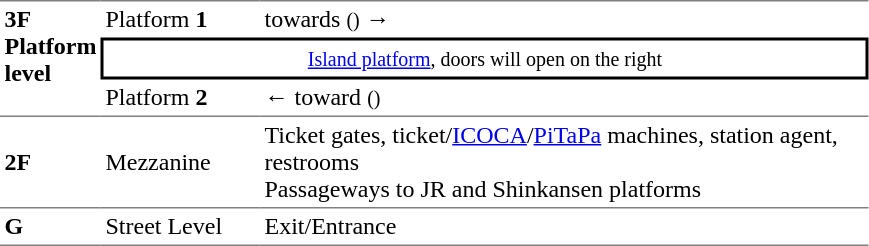<table table border=0 cellspacing=0 cellpadding=3>
<tr>
<td style="border-top:solid 1px gray;border-bottom:solid 1px gray;" width=50 rowspan=3 valign=top><strong>3F<br>Platform level</strong></td>
<td style="border-top:solid 1px gray;" width=100>Platform <span><strong>1</strong></span></td>
<td style="border-top:solid 1px gray;" width=400> towards  <small>()</small> →</td>
</tr>
<tr>
<td style="border-top:solid 2px black;border-right:solid 2px black;border-left:solid 2px black;border-bottom:solid 2px black;text-align:center;" colspan=2><small><a href='#'>Island platform</a>, doors will open on the right</small></td>
</tr>
<tr>
<td style="border-bottom:solid 1px gray;">Platform <span><strong>2</strong></span></td>
<td style="border-bottom:solid 1px gray;">←  toward  <small>()</small></td>
</tr>
<tr>
<td style="border-bottom:solid 1px gray;"><strong>2F</strong></td>
<td style="border-bottom:solid 1px gray;">Mezzanine</td>
<td style="border-bottom:solid 1px gray;">Ticket gates, ticket/<a href='#'>ICOCA</a>/<a href='#'>PiTaPa</a> machines, station agent, restrooms<br>Passageways to JR and Shinkansen platforms</td>
</tr>
<tr>
<td style="border-bottom:solid 1px gray;" width=50 valign=top><strong>G</strong></td>
<td style="border-bottom:solid 1px gray;" width=100 valign=top>Street Level</td>
<td style="border-bottom:solid 1px gray;" width=400 valign=top>Exit/Entrance</td>
</tr>
</table>
